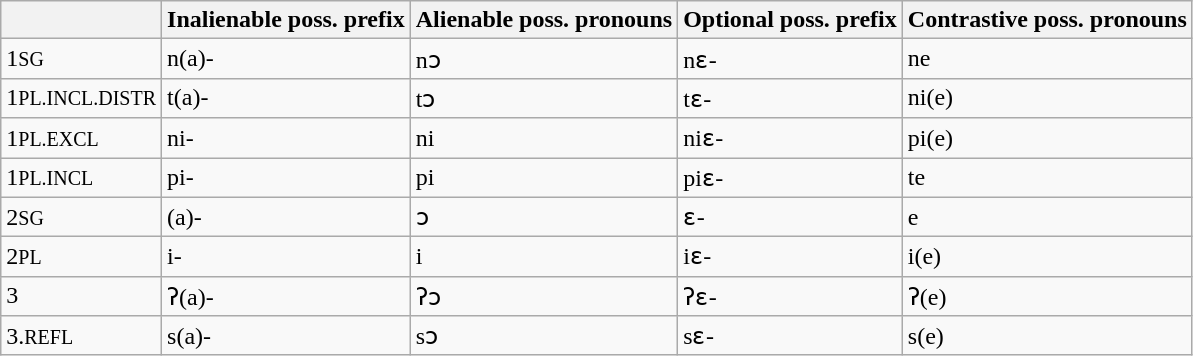<table class="wikitable">
<tr>
<th></th>
<th>Inalienable poss. prefix</th>
<th>Alienable poss. pronouns</th>
<th>Optional poss. prefix</th>
<th>Contrastive poss. pronouns</th>
</tr>
<tr>
<td>1<small>SG</small></td>
<td>n(a)-</td>
<td>nɔ</td>
<td>nɛ-</td>
<td>ne</td>
</tr>
<tr>
<td>1<small>PL.INCL.DISTR</small></td>
<td>t(a)-</td>
<td>tɔ</td>
<td>tɛ-</td>
<td>ni(e)</td>
</tr>
<tr>
<td>1<small>PL.EXCL</small></td>
<td>ni-</td>
<td>ni</td>
<td>niɛ-</td>
<td>pi(e)</td>
</tr>
<tr>
<td>1<small>PL.INCL</small></td>
<td>pi-</td>
<td>pi</td>
<td>piɛ-</td>
<td>te</td>
</tr>
<tr>
<td>2<small>SG</small></td>
<td>(a)-</td>
<td>ɔ</td>
<td>ɛ-</td>
<td>e</td>
</tr>
<tr>
<td>2<small>PL</small></td>
<td>i-</td>
<td>i</td>
<td>iɛ-</td>
<td>i(e)</td>
</tr>
<tr>
<td>3</td>
<td>ʔ(a)-</td>
<td>ʔɔ</td>
<td>ʔɛ-</td>
<td>ʔ(e)</td>
</tr>
<tr>
<td>3.<small>REFL</small></td>
<td>s(a)-</td>
<td>sɔ</td>
<td>sɛ-</td>
<td>s(e)</td>
</tr>
</table>
